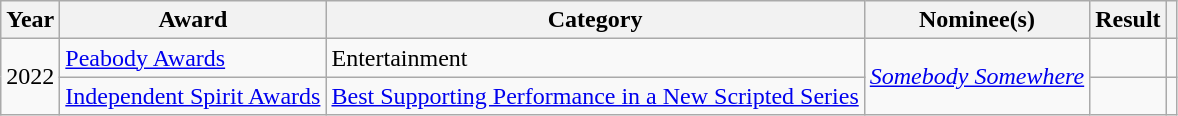<table class="wikitable plainrowheaders sortable">
<tr>
<th scope="col">Year</th>
<th scope="col">Award</th>
<th scope="col">Category</th>
<th scope="col">Nominee(s)</th>
<th scope="col">Result</th>
<th scope="col" class="unsortable"></th>
</tr>
<tr>
<td rowspan=2>2022</td>
<td><a href='#'>Peabody Awards</a></td>
<td>Entertainment</td>
<td rowspan=2><em><a href='#'>Somebody Somewhere</a></em></td>
<td></td>
<td></td>
</tr>
<tr>
<td><a href='#'>Independent Spirit Awards</a></td>
<td><a href='#'>Best Supporting Performance in a New Scripted Series</a></td>
<td></td>
<td></td>
</tr>
</table>
